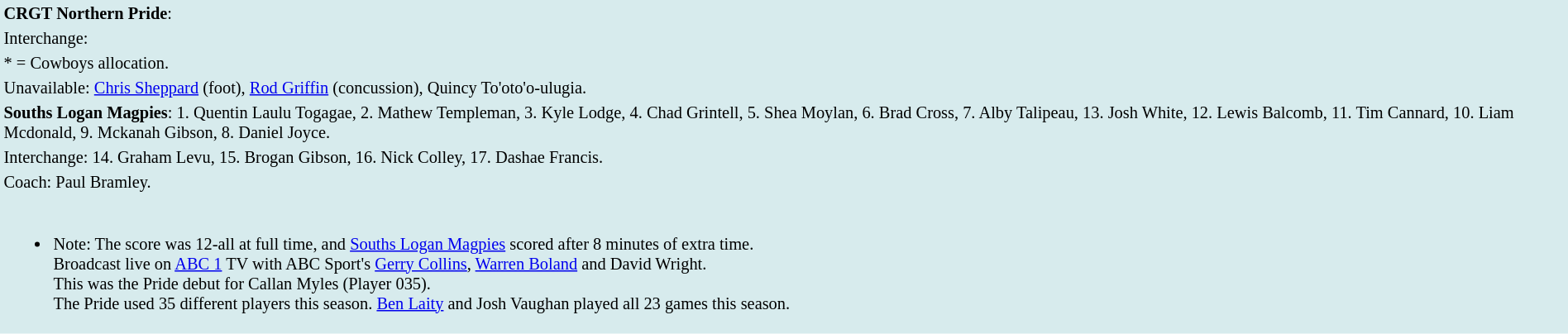<table style="background:#d7ebed; font-size:85%;  width:100%;">
<tr>
<td><strong>CRGT Northern Pride</strong>:             </td>
</tr>
<tr>
<td>Interchange:    </td>
</tr>
<tr>
<td>* = Cowboys allocation.</td>
</tr>
<tr>
<td>Unavailable: <a href='#'>Chris Sheppard</a> (foot), <a href='#'>Rod Griffin</a> (concussion), Quincy To'oto'o-ulugia.</td>
</tr>
<tr>
<td><strong>Souths Logan Magpies</strong>: 1. Quentin Laulu Togagae, 2. Mathew Templeman, 3. Kyle Lodge, 4. Chad Grintell, 5. Shea Moylan, 6. Brad Cross, 7. Alby Talipeau, 13. Josh White, 12. Lewis Balcomb, 11. Tim Cannard, 10. Liam Mcdonald, 9. Mckanah Gibson, 8. Daniel Joyce.</td>
</tr>
<tr>
<td>Interchange: 14. Graham Levu, 15. Brogan Gibson, 16. Nick Colley, 17. Dashae Francis.</td>
</tr>
<tr>
<td>Coach: Paul Bramley.</td>
</tr>
<tr>
<td><br><ul><li>Note: The score was 12-all at full time, and <a href='#'>Souths Logan Magpies</a> scored after 8 minutes of extra time.<br>Broadcast live on <a href='#'>ABC 1</a> TV with ABC Sport's <a href='#'>Gerry Collins</a>, <a href='#'>Warren Boland</a> and David Wright.<br>This was the Pride debut for Callan Myles (Player 035).<br>The Pride used 35 different players this season. <a href='#'>Ben Laity</a> and Josh Vaughan played all 23 games this season.</li></ul></td>
</tr>
</table>
